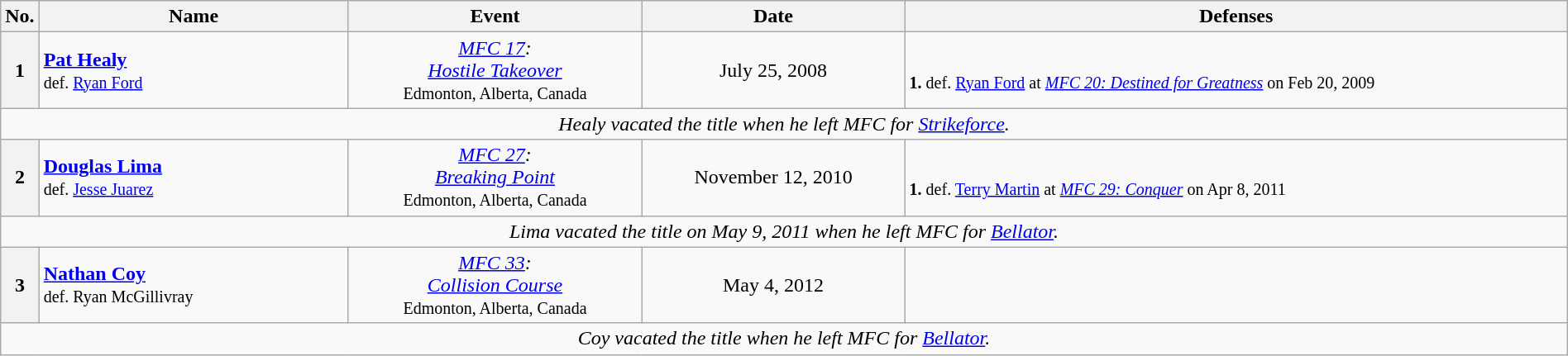<table class="wikitable" style="width:100%;">
<tr>
<th style="width:1%;">No.</th>
<th style="width:20%;">Name</th>
<th style="width:19%;">Event</th>
<th style="width:17%;">Date</th>
<th style="width:44%;">Defenses</th>
</tr>
<tr>
<th>1</th>
<td> <strong><a href='#'>Pat Healy</a></strong><br><small>def. <a href='#'>Ryan Ford</a></small></td>
<td align=center><em><a href='#'>MFC 17</a>:</em><br><em><a href='#'>Hostile Takeover</a></em><br><small>Edmonton, Alberta, Canada</small></td>
<td align=center>July 25, 2008</td>
<td><br><small><strong>1.</strong> def. <a href='#'>Ryan Ford</a> at <em><a href='#'>MFC 20: Destined for Greatness</a></em> on Feb 20, 2009</small></td>
</tr>
<tr>
<td style="text-align:center;" colspan="5"><em>Healy vacated the title when he left MFC for <a href='#'>Strikeforce</a>.</em></td>
</tr>
<tr>
<th>2</th>
<td> <strong><a href='#'>Douglas Lima</a></strong><br><small>def. <a href='#'>Jesse Juarez</a></small></td>
<td align=center><em><a href='#'>MFC 27</a>:</em><br><em><a href='#'>Breaking Point</a></em><br><small>Edmonton, Alberta, Canada</small></td>
<td align=center>November 12, 2010</td>
<td><br><small><strong>1.</strong> def. <a href='#'>Terry Martin</a> at <em><a href='#'>MFC 29: Conquer</a></em> on Apr 8, 2011</small></td>
</tr>
<tr>
<td style="text-align:center;" colspan="5"><em>Lima vacated the title on May 9, 2011 when he left MFC for <a href='#'>Bellator</a>.</em></td>
</tr>
<tr>
<th>3</th>
<td> <strong><a href='#'>Nathan Coy</a></strong><br><small>def. Ryan McGillivray</small></td>
<td align=center><em><a href='#'>MFC 33</a>:</em><br><em><a href='#'>Collision Course</a></em><br><small>Edmonton, Alberta, Canada</small></td>
<td align=center>May 4, 2012</td>
<td></td>
</tr>
<tr>
<td style="text-align:center;" colspan="5"><em>Coy vacated the title when he left MFC for <a href='#'>Bellator</a>.</em></td>
</tr>
</table>
